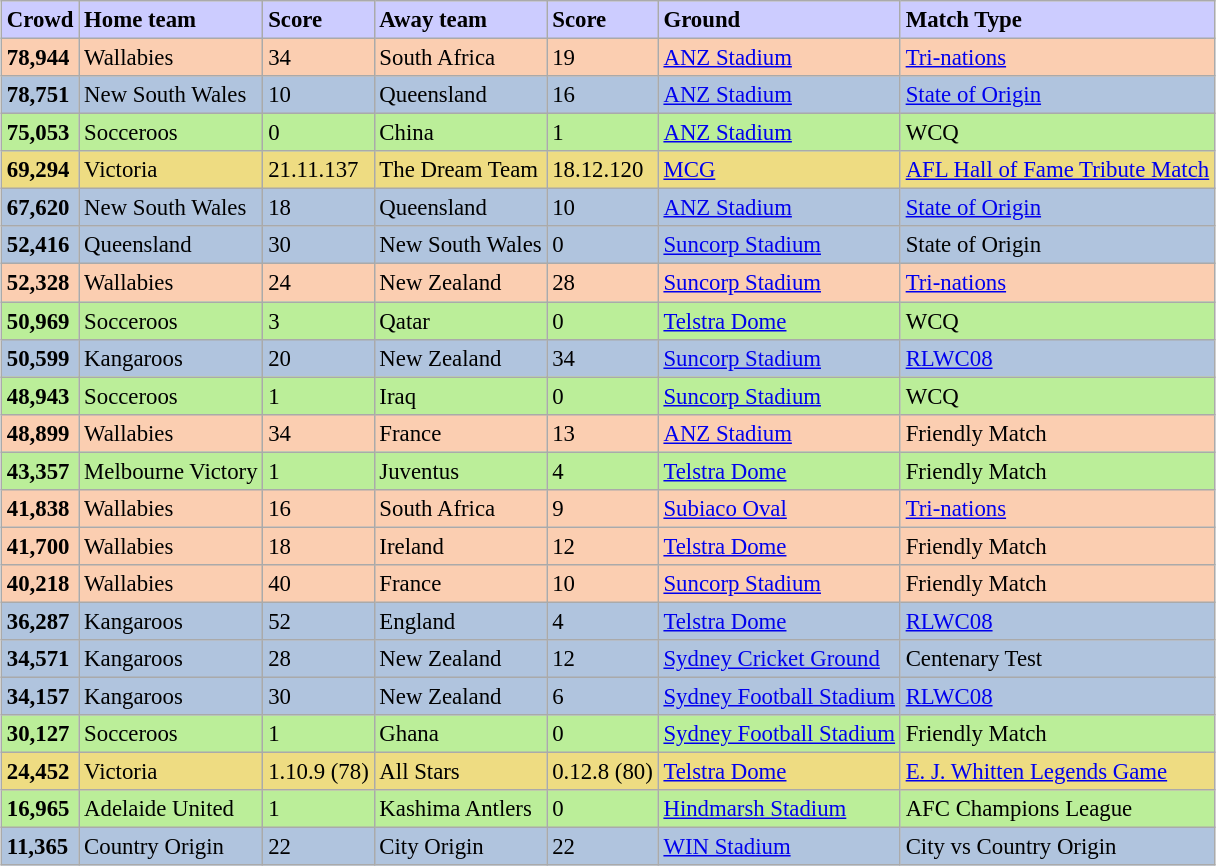<table class="wikitable sortable" style="font-size:95%; margin: 1em auto 1em auto;">
<tr bgcolor="#CCCCFF">
<td><strong>Crowd</strong></td>
<td><strong>Home team</strong></td>
<td><strong>Score</strong></td>
<td><strong>Away team</strong></td>
<td><strong>Score</strong></td>
<td><strong>Ground</strong></td>
<td><strong>Match Type</strong></td>
</tr>
<tr bgcolor="#FBCEB1">
<td><strong>78,944</strong></td>
<td>Wallabies</td>
<td>34</td>
<td>South Africa</td>
<td>19</td>
<td><a href='#'>ANZ Stadium</a></td>
<td><a href='#'>Tri-nations</a></td>
</tr>
<tr bgcolor="#b0c4de">
<td><strong>78,751</strong></td>
<td>New South Wales</td>
<td>10</td>
<td>Queensland</td>
<td>16</td>
<td><a href='#'>ANZ Stadium</a></td>
<td><a href='#'>State of Origin</a></td>
</tr>
<tr bgcolor="#bbee99">
<td><strong>75,053</strong></td>
<td>Socceroos</td>
<td>0</td>
<td>China</td>
<td>1</td>
<td><a href='#'>ANZ Stadium</a></td>
<td>WCQ</td>
</tr>
<tr bgcolor="#EEDC82">
<td><strong>69,294</strong></td>
<td>Victoria</td>
<td>21.11.137</td>
<td>The Dream Team</td>
<td>18.12.120</td>
<td><a href='#'>MCG</a></td>
<td><a href='#'>AFL Hall of Fame Tribute Match</a></td>
</tr>
<tr bgcolor="#b0c4de">
<td><strong>67,620</strong></td>
<td>New South Wales</td>
<td>18</td>
<td>Queensland</td>
<td>10</td>
<td><a href='#'>ANZ Stadium</a></td>
<td><a href='#'>State of Origin</a></td>
</tr>
<tr bgcolor="#b0c4de">
<td><strong>52,416</strong></td>
<td>Queensland</td>
<td>30</td>
<td>New South Wales</td>
<td>0</td>
<td><a href='#'>Suncorp Stadium</a></td>
<td>State of Origin</td>
</tr>
<tr bgcolor="#FBCEB1">
<td><strong>52,328</strong></td>
<td>Wallabies</td>
<td>24</td>
<td>New Zealand</td>
<td>28</td>
<td><a href='#'>Suncorp Stadium</a></td>
<td><a href='#'>Tri-nations</a></td>
</tr>
<tr bgcolor="#bbee99">
<td><strong>50,969</strong></td>
<td>Socceroos</td>
<td>3</td>
<td>Qatar</td>
<td>0</td>
<td><a href='#'>Telstra Dome</a></td>
<td>WCQ</td>
</tr>
<tr bgcolor="#b0c4de">
<td><strong>50,599</strong></td>
<td>Kangaroos</td>
<td>20</td>
<td>New Zealand</td>
<td>34</td>
<td><a href='#'>Suncorp Stadium</a></td>
<td><a href='#'>RLWC08</a></td>
</tr>
<tr bgcolor="#bbee99">
<td><strong>48,943</strong></td>
<td>Socceroos</td>
<td>1</td>
<td>Iraq</td>
<td>0</td>
<td><a href='#'>Suncorp Stadium</a></td>
<td>WCQ</td>
</tr>
<tr bgcolor="#FBCEB1">
<td><strong>48,899</strong></td>
<td>Wallabies</td>
<td>34</td>
<td>France</td>
<td>13</td>
<td><a href='#'>ANZ Stadium</a></td>
<td>Friendly Match</td>
</tr>
<tr bgcolor="#bbee99">
<td><strong>43,357</strong></td>
<td>Melbourne Victory</td>
<td>1</td>
<td>Juventus</td>
<td>4</td>
<td><a href='#'>Telstra Dome</a></td>
<td>Friendly Match</td>
</tr>
<tr bgcolor="#FBCEB1">
<td><strong>41,838</strong></td>
<td>Wallabies</td>
<td>16</td>
<td>South Africa</td>
<td>9</td>
<td><a href='#'>Subiaco Oval</a></td>
<td><a href='#'>Tri-nations</a></td>
</tr>
<tr bgcolor="#FBCEB1">
<td><strong>41,700</strong></td>
<td>Wallabies</td>
<td>18</td>
<td>Ireland</td>
<td>12</td>
<td><a href='#'>Telstra Dome</a></td>
<td>Friendly Match</td>
</tr>
<tr bgcolor="#FBCEB1">
<td><strong>40,218</strong></td>
<td>Wallabies</td>
<td>40</td>
<td>France</td>
<td>10</td>
<td><a href='#'>Suncorp Stadium</a></td>
<td>Friendly Match</td>
</tr>
<tr bgcolor="#b0c4de">
<td><strong>36,287</strong></td>
<td>Kangaroos</td>
<td>52</td>
<td>England</td>
<td>4</td>
<td><a href='#'>Telstra Dome</a></td>
<td><a href='#'>RLWC08</a></td>
</tr>
<tr bgcolor="#b0c4de">
<td><strong>34,571</strong></td>
<td>Kangaroos</td>
<td>28</td>
<td>New Zealand</td>
<td>12</td>
<td><a href='#'>Sydney Cricket Ground</a></td>
<td>Centenary Test</td>
</tr>
<tr bgcolor="#b0c4de">
<td><strong>34,157</strong></td>
<td>Kangaroos</td>
<td>30</td>
<td>New Zealand</td>
<td>6</td>
<td><a href='#'>Sydney Football Stadium</a></td>
<td><a href='#'>RLWC08</a></td>
</tr>
<tr bgcolor="#bbee99">
<td><strong>30,127</strong></td>
<td>Socceroos</td>
<td>1</td>
<td>Ghana</td>
<td>0</td>
<td><a href='#'>Sydney Football Stadium</a></td>
<td>Friendly Match</td>
</tr>
<tr bgcolor="#EEDC82">
<td><strong>24,452</strong></td>
<td>Victoria</td>
<td>1.10.9 (78)</td>
<td>All Stars</td>
<td>0.12.8 (80)</td>
<td><a href='#'>Telstra Dome</a></td>
<td><a href='#'>E. J. Whitten Legends Game</a></td>
</tr>
<tr bgcolor="#bbee99">
<td><strong>16,965</strong></td>
<td>Adelaide United</td>
<td>1</td>
<td>Kashima Antlers</td>
<td>0</td>
<td><a href='#'>Hindmarsh Stadium</a></td>
<td>AFC Champions League</td>
</tr>
<tr bgcolor="#b0c4de">
<td><strong>11,365</strong></td>
<td>Country Origin</td>
<td>22</td>
<td>City Origin</td>
<td>22</td>
<td><a href='#'>WIN Stadium</a></td>
<td>City vs Country Origin</td>
</tr>
</table>
